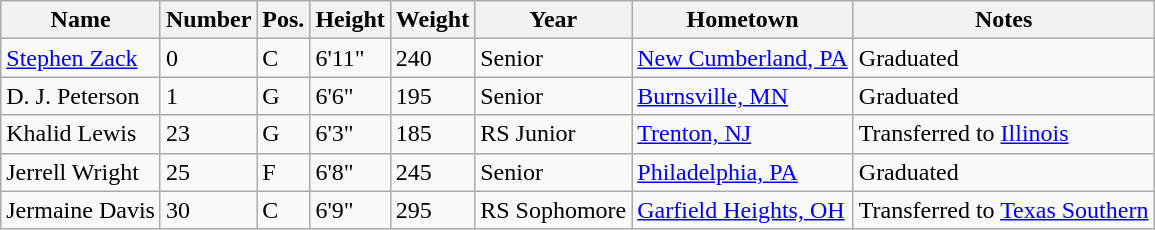<table class="wikitable sortable" border="1">
<tr>
<th>Name</th>
<th>Number</th>
<th>Pos.</th>
<th>Height</th>
<th>Weight</th>
<th>Year</th>
<th>Hometown</th>
<th class="unsortable">Notes</th>
</tr>
<tr>
<td><a href='#'>Stephen Zack</a></td>
<td>0</td>
<td>C</td>
<td>6'11"</td>
<td>240</td>
<td>Senior</td>
<td><a href='#'>New Cumberland, PA</a></td>
<td>Graduated</td>
</tr>
<tr>
<td>D. J. Peterson</td>
<td>1</td>
<td>G</td>
<td>6'6"</td>
<td>195</td>
<td>Senior</td>
<td><a href='#'>Burnsville, MN</a></td>
<td>Graduated</td>
</tr>
<tr>
<td>Khalid Lewis</td>
<td>23</td>
<td>G</td>
<td>6'3"</td>
<td>185</td>
<td>RS Junior</td>
<td><a href='#'>Trenton, NJ</a></td>
<td>Transferred to <a href='#'>Illinois</a></td>
</tr>
<tr>
<td>Jerrell Wright</td>
<td>25</td>
<td>F</td>
<td>6'8"</td>
<td>245</td>
<td>Senior</td>
<td><a href='#'>Philadelphia, PA</a></td>
<td>Graduated</td>
</tr>
<tr>
<td>Jermaine Davis</td>
<td>30</td>
<td>C</td>
<td>6'9"</td>
<td>295</td>
<td>RS Sophomore</td>
<td><a href='#'>Garfield Heights, OH</a></td>
<td>Transferred to <a href='#'>Texas Southern</a></td>
</tr>
</table>
